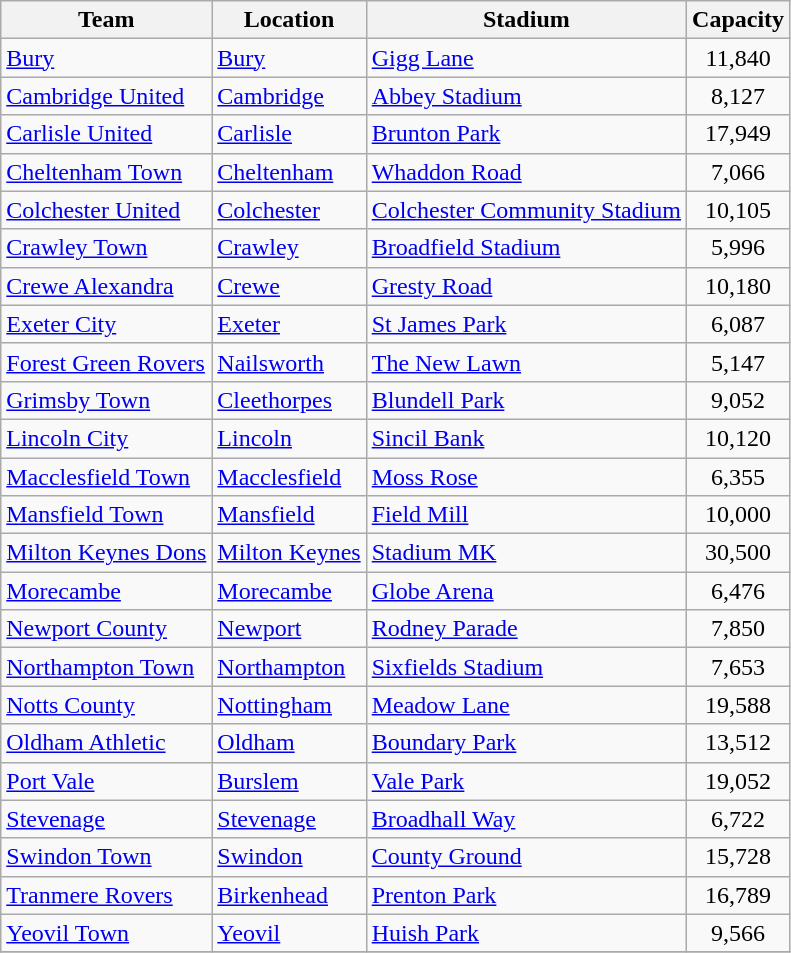<table class="wikitable sortable">
<tr>
<th>Team</th>
<th>Location</th>
<th>Stadium</th>
<th>Capacity</th>
</tr>
<tr>
<td><a href='#'>Bury</a></td>
<td><a href='#'>Bury</a></td>
<td><a href='#'>Gigg Lane</a></td>
<td align="center">11,840</td>
</tr>
<tr>
<td><a href='#'>Cambridge United</a></td>
<td><a href='#'>Cambridge</a></td>
<td><a href='#'>Abbey Stadium</a></td>
<td align="center">8,127</td>
</tr>
<tr>
<td><a href='#'>Carlisle United</a></td>
<td><a href='#'>Carlisle</a></td>
<td><a href='#'>Brunton Park</a></td>
<td align="center">17,949</td>
</tr>
<tr>
<td><a href='#'>Cheltenham Town</a></td>
<td><a href='#'>Cheltenham</a></td>
<td><a href='#'>Whaddon Road</a></td>
<td align="center">7,066</td>
</tr>
<tr>
<td><a href='#'>Colchester United</a></td>
<td><a href='#'>Colchester</a></td>
<td><a href='#'>Colchester Community Stadium</a></td>
<td align="center">10,105</td>
</tr>
<tr>
<td><a href='#'>Crawley Town</a></td>
<td><a href='#'>Crawley</a></td>
<td><a href='#'>Broadfield Stadium</a></td>
<td align="center">5,996</td>
</tr>
<tr>
<td><a href='#'>Crewe Alexandra</a></td>
<td><a href='#'>Crewe</a></td>
<td><a href='#'>Gresty Road</a></td>
<td align="center">10,180</td>
</tr>
<tr>
<td><a href='#'>Exeter City</a></td>
<td><a href='#'>Exeter</a></td>
<td><a href='#'>St James Park</a></td>
<td align="center">6,087</td>
</tr>
<tr>
<td><a href='#'>Forest Green Rovers</a></td>
<td><a href='#'>Nailsworth</a></td>
<td><a href='#'>The New Lawn</a></td>
<td align="center">5,147</td>
</tr>
<tr>
<td><a href='#'>Grimsby Town</a></td>
<td><a href='#'>Cleethorpes</a></td>
<td><a href='#'>Blundell Park</a></td>
<td align="center">9,052</td>
</tr>
<tr>
<td><a href='#'>Lincoln City</a></td>
<td><a href='#'>Lincoln</a></td>
<td><a href='#'>Sincil Bank</a></td>
<td align="center">10,120</td>
</tr>
<tr>
<td><a href='#'>Macclesfield Town</a></td>
<td><a href='#'>Macclesfield</a></td>
<td><a href='#'>Moss Rose</a></td>
<td align="center">6,355</td>
</tr>
<tr>
<td><a href='#'>Mansfield Town</a></td>
<td><a href='#'>Mansfield</a></td>
<td><a href='#'>Field Mill</a></td>
<td align="center">10,000</td>
</tr>
<tr>
<td><a href='#'>Milton Keynes Dons</a></td>
<td><a href='#'>Milton Keynes</a></td>
<td><a href='#'>Stadium MK</a></td>
<td align="center">30,500</td>
</tr>
<tr>
<td><a href='#'>Morecambe</a></td>
<td><a href='#'>Morecambe</a></td>
<td><a href='#'>Globe Arena</a></td>
<td align="center">6,476</td>
</tr>
<tr>
<td><a href='#'>Newport County</a></td>
<td><a href='#'>Newport</a></td>
<td><a href='#'>Rodney Parade</a></td>
<td align="center">7,850</td>
</tr>
<tr>
<td><a href='#'>Northampton Town</a></td>
<td><a href='#'>Northampton</a></td>
<td><a href='#'>Sixfields Stadium</a></td>
<td align="center">7,653</td>
</tr>
<tr>
<td><a href='#'>Notts County</a></td>
<td><a href='#'>Nottingham</a></td>
<td><a href='#'>Meadow Lane</a></td>
<td align="center">19,588</td>
</tr>
<tr>
<td><a href='#'>Oldham Athletic</a></td>
<td><a href='#'>Oldham</a></td>
<td><a href='#'>Boundary Park</a></td>
<td align="center">13,512</td>
</tr>
<tr>
<td><a href='#'>Port Vale</a></td>
<td><a href='#'>Burslem</a></td>
<td><a href='#'>Vale Park</a></td>
<td align="center">19,052</td>
</tr>
<tr>
<td><a href='#'>Stevenage</a></td>
<td><a href='#'>Stevenage</a></td>
<td><a href='#'>Broadhall Way</a></td>
<td align="center">6,722</td>
</tr>
<tr>
<td><a href='#'>Swindon Town</a></td>
<td><a href='#'>Swindon</a></td>
<td><a href='#'>County Ground</a></td>
<td align="center">15,728</td>
</tr>
<tr>
<td><a href='#'>Tranmere Rovers</a></td>
<td><a href='#'>Birkenhead</a></td>
<td><a href='#'>Prenton Park</a></td>
<td align="center">16,789</td>
</tr>
<tr>
<td><a href='#'>Yeovil Town</a></td>
<td><a href='#'>Yeovil</a></td>
<td><a href='#'>Huish Park</a></td>
<td align="center">9,566</td>
</tr>
<tr>
</tr>
</table>
